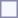<table style="border:1px solid #8888aa; background-color:#f7f8ff; padding:5px; font-size:95%; margin: 0px 12px 12px 0px;">
</table>
